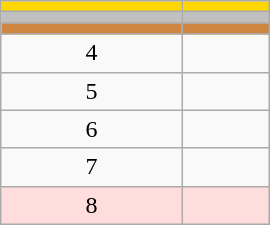<table class="wikitable" style="width:180px;">
<tr style="background:gold;">
<td align=center></td>
<td></td>
</tr>
<tr style="background:silver;">
<td align=center></td>
<td></td>
</tr>
<tr style="background:peru;">
<td align=center></td>
<td></td>
</tr>
<tr>
<td align=center>4</td>
<td></td>
</tr>
<tr>
<td align=center>5</td>
<td></td>
</tr>
<tr>
<td align=center>6</td>
<td></td>
</tr>
<tr>
<td align=center>7</td>
<td></td>
</tr>
<tr style="background:#fdd;">
<td align=center>8</td>
<td> </td>
</tr>
</table>
